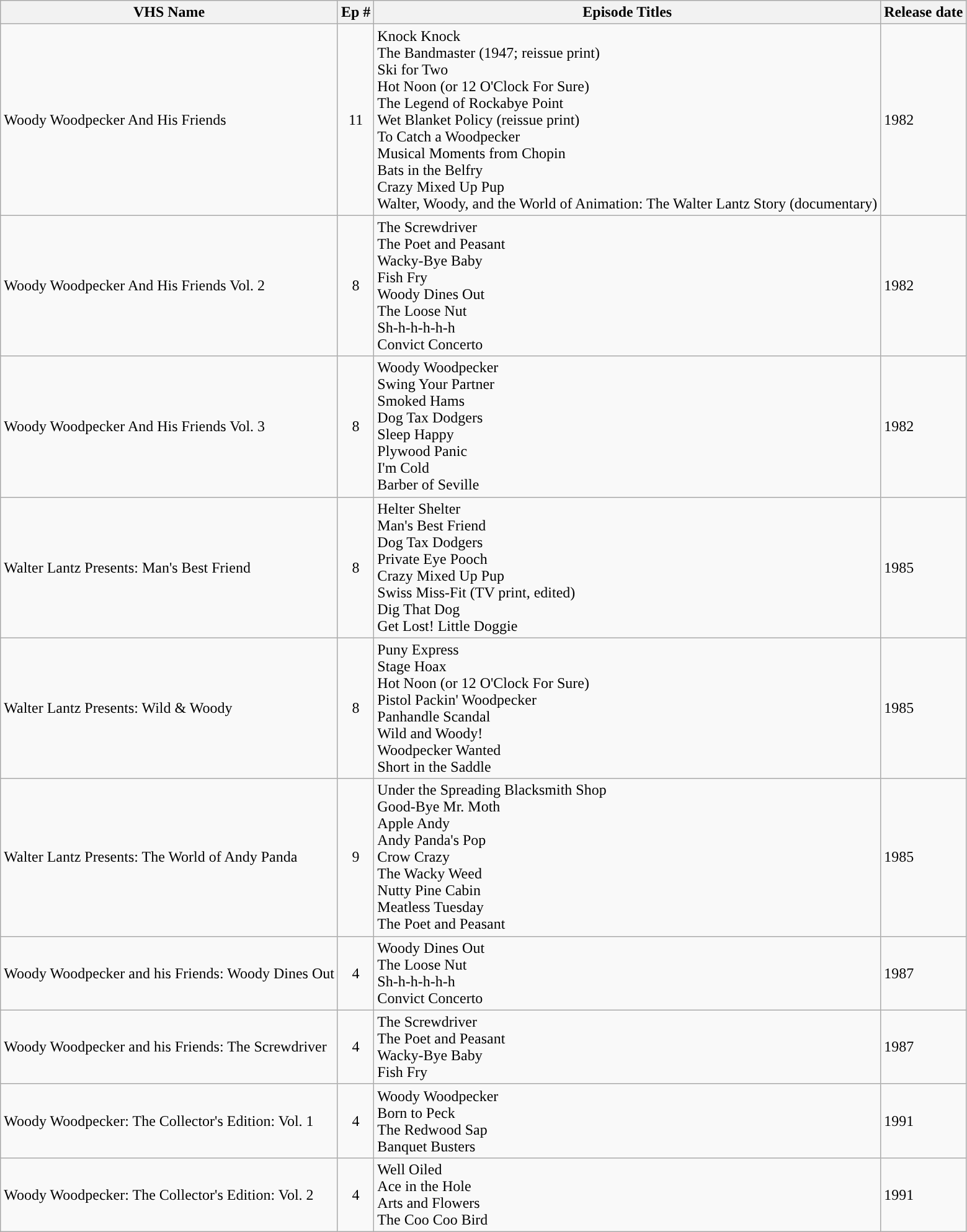<table class="wikitable sortable">
<tr>
<th>VHS Name</th>
<th>Ep #</th>
<th>Episode Titles</th>
<th>Release date</th>
</tr>
<tr>
<td>Woody Woodpecker And His Friends</td>
<td style="text-align:center;">11</td>
<td>Knock Knock<br>The Bandmaster (1947; reissue print)<br>Ski for Two<br>Hot Noon (or 12 O'Clock For Sure)<br>The Legend of Rockabye Point<br>Wet Blanket Policy (reissue print)<br>To Catch a Woodpecker<br>Musical Moments from Chopin<br>Bats in the Belfry<br>Crazy Mixed Up Pup<br>Walter, Woody, and the World of Animation: The Walter Lantz Story (documentary)</td>
<td>1982</td>
</tr>
<tr>
<td>Woody Woodpecker And His Friends Vol. 2</td>
<td style="text-align:center;">8</td>
<td>The Screwdriver<br>The Poet and Peasant<br>Wacky-Bye Baby<br>Fish Fry<br>Woody Dines Out<br>The Loose Nut<br>Sh-h-h-h-h-h<br>Convict Concerto</td>
<td>1982</td>
</tr>
<tr>
<td>Woody Woodpecker And His Friends Vol. 3</td>
<td style="text-align:center;">8</td>
<td>Woody Woodpecker<br>Swing Your Partner<br>Smoked Hams<br>Dog Tax Dodgers<br>Sleep Happy<br>Plywood Panic<br>I'm Cold<br>Barber of Seville</td>
<td>1982</td>
</tr>
<tr>
<td>Walter Lantz Presents: Man's Best Friend</td>
<td style="text-align:center;">8</td>
<td>Helter Shelter<br>Man's Best Friend<br>Dog Tax Dodgers<br>Private Eye Pooch<br>Crazy Mixed Up Pup<br>Swiss Miss-Fit (TV print, edited)<br>Dig That Dog<br>Get Lost! Little Doggie</td>
<td>1985</td>
</tr>
<tr>
<td>Walter Lantz Presents: Wild & Woody</td>
<td style="text-align:center;">8</td>
<td>Puny Express<br>Stage Hoax<br>Hot Noon (or 12 O'Clock For Sure)<br>Pistol Packin' Woodpecker<br>Panhandle Scandal<br>Wild and Woody!<br>Woodpecker Wanted<br>Short in the Saddle</td>
<td>1985</td>
</tr>
<tr>
<td>Walter Lantz Presents: The World of Andy Panda</td>
<td style="text-align:center;">9</td>
<td>Under the Spreading Blacksmith Shop<br>Good-Bye Mr. Moth<br>Apple Andy<br>Andy Panda's Pop<br>Crow Crazy<br>The Wacky Weed<br>Nutty Pine Cabin<br>Meatless Tuesday<br>The Poet and Peasant</td>
<td>1985</td>
</tr>
<tr>
<td>Woody Woodpecker and his Friends: Woody Dines Out</td>
<td style="text-align:center;">4</td>
<td>Woody Dines Out<br>The Loose Nut<br>Sh-h-h-h-h-h<br>Convict Concerto</td>
<td>1987</td>
</tr>
<tr>
<td>Woody Woodpecker and his Friends: The Screwdriver</td>
<td style="text-align:center;">4</td>
<td>The Screwdriver<br>The Poet and Peasant<br>Wacky-Bye Baby<br>Fish Fry</td>
<td>1987</td>
</tr>
<tr>
<td>Woody Woodpecker: The Collector's Edition: Vol. 1</td>
<td style="text-align:center;">4</td>
<td>Woody Woodpecker<br>Born to Peck<br>The Redwood Sap<br>Banquet Busters</td>
<td>1991</td>
</tr>
<tr>
<td>Woody Woodpecker: The Collector's Edition: Vol. 2</td>
<td style="text-align:center;'">4</td>
<td>Well Oiled<br>Ace in the Hole<br>Arts and Flowers<br>The Coo Coo Bird</td>
<td>1991</td>
</tr>
</table>
